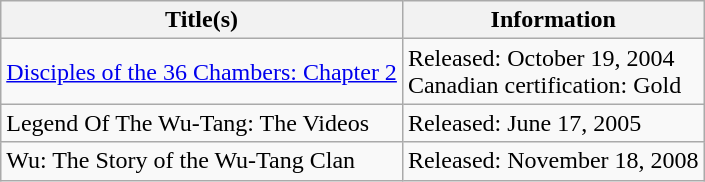<table class="wikitable">
<tr>
<th>Title(s)</th>
<th>Information</th>
</tr>
<tr>
<td><a href='#'>Disciples of the 36 Chambers: Chapter 2</a></td>
<td>Released: October 19, 2004<br>Canadian certification: Gold</td>
</tr>
<tr>
<td>Legend Of The Wu-Tang: The Videos</td>
<td>Released: June 17, 2005</td>
</tr>
<tr>
<td>Wu: The Story of the Wu-Tang Clan</td>
<td>Released: November 18, 2008</td>
</tr>
</table>
